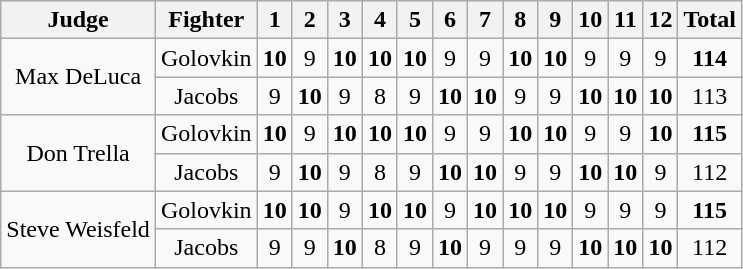<table class="wikitable" style="text-align:center">
<tr>
<th>Judge</th>
<th>Fighter</th>
<th>1</th>
<th>2</th>
<th>3</th>
<th>4</th>
<th>5</th>
<th>6</th>
<th>7</th>
<th>8</th>
<th>9</th>
<th>10</th>
<th>11</th>
<th>12</th>
<th>Total</th>
</tr>
<tr>
<td rowspan="2">Max DeLuca</td>
<td>Golovkin</td>
<td><strong>10</strong></td>
<td>9</td>
<td><strong>10</strong></td>
<td><strong>10</strong></td>
<td><strong>10</strong></td>
<td>9</td>
<td>9</td>
<td><strong>10</strong></td>
<td><strong>10</strong></td>
<td>9</td>
<td>9</td>
<td>9</td>
<td><strong>114</strong></td>
</tr>
<tr>
<td>Jacobs</td>
<td>9</td>
<td><strong>10</strong></td>
<td>9</td>
<td>8</td>
<td>9</td>
<td><strong>10</strong></td>
<td><strong>10</strong></td>
<td>9</td>
<td>9</td>
<td><strong>10</strong></td>
<td><strong>10</strong></td>
<td><strong>10</strong></td>
<td>113</td>
</tr>
<tr>
<td rowspan="2">Don Trella</td>
<td>Golovkin</td>
<td><strong>10</strong></td>
<td>9</td>
<td><strong>10</strong></td>
<td><strong>10</strong></td>
<td><strong>10</strong></td>
<td>9</td>
<td>9</td>
<td><strong>10</strong></td>
<td><strong>10</strong></td>
<td>9</td>
<td>9</td>
<td><strong>10</strong></td>
<td><strong>115</strong></td>
</tr>
<tr>
<td>Jacobs</td>
<td>9</td>
<td><strong>10</strong></td>
<td>9</td>
<td>8</td>
<td>9</td>
<td><strong>10</strong></td>
<td><strong>10</strong></td>
<td>9</td>
<td>9</td>
<td><strong>10</strong></td>
<td><strong>10</strong></td>
<td>9</td>
<td>112</td>
</tr>
<tr>
<td rowspan="2">Steve Weisfeld</td>
<td>Golovkin</td>
<td><strong>10</strong></td>
<td><strong>10</strong></td>
<td>9</td>
<td><strong>10</strong></td>
<td><strong>10</strong></td>
<td>9</td>
<td><strong>10</strong></td>
<td><strong>10</strong></td>
<td><strong>10</strong></td>
<td>9</td>
<td>9</td>
<td>9</td>
<td><strong>115</strong></td>
</tr>
<tr>
<td>Jacobs</td>
<td>9</td>
<td>9</td>
<td><strong>10</strong></td>
<td>8</td>
<td>9</td>
<td><strong>10</strong></td>
<td>9</td>
<td>9</td>
<td>9</td>
<td><strong>10</strong></td>
<td><strong>10</strong></td>
<td><strong>10</strong></td>
<td>112</td>
</tr>
</table>
